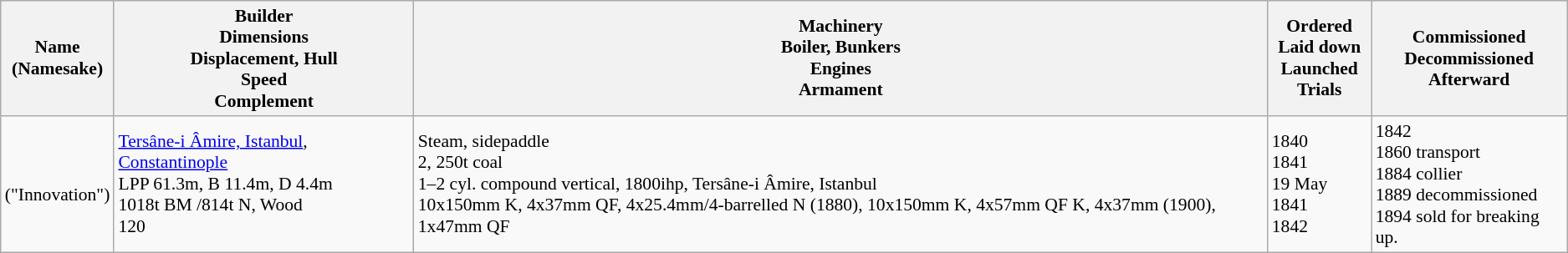<table class="wikitable" style="font-size:90%;">
<tr bgcolor="#e6e9ff">
<th>Name<br>(Namesake)</th>
<th>Builder<br>Dimensions<br>Displacement, Hull<br>Speed<br>Complement</th>
<th>Machinery<br>Boiler, Bunkers<br>Engines<br>Armament</th>
<th>Ordered<br>Laid down<br>Launched<br>Trials</th>
<th>Commissioned<br>Decommissioned<br>Afterward</th>
</tr>
<tr ---->
<td><br>("Innovation")</td>
<td> <a href='#'>Tersâne-i Âmire, Istanbul</a>, <a href='#'>Constantinople</a><br>LPP 61.3m, B 11.4m, D 4.4m<br>1018t BM /814t N, Wood<br>120</td>
<td>Steam, sidepaddle<br>2, 250t coal<br>1–2 cyl. compound vertical, 1800ihp, Tersâne-i Âmire, Istanbul<br>10x150mm K, 4x37mm QF, 4x25.4mm/4-barrelled N (1880), 10x150mm K, 4x57mm QF K, 4x37mm (1900), 1x47mm QF</td>
<td>1840<br>1841<br>19 May 1841<br>1842</td>
<td>1842<br>1860 transport<br>1884 collier<br>1889 decommissioned<br>1894 sold for breaking up.</td>
</tr>
</table>
